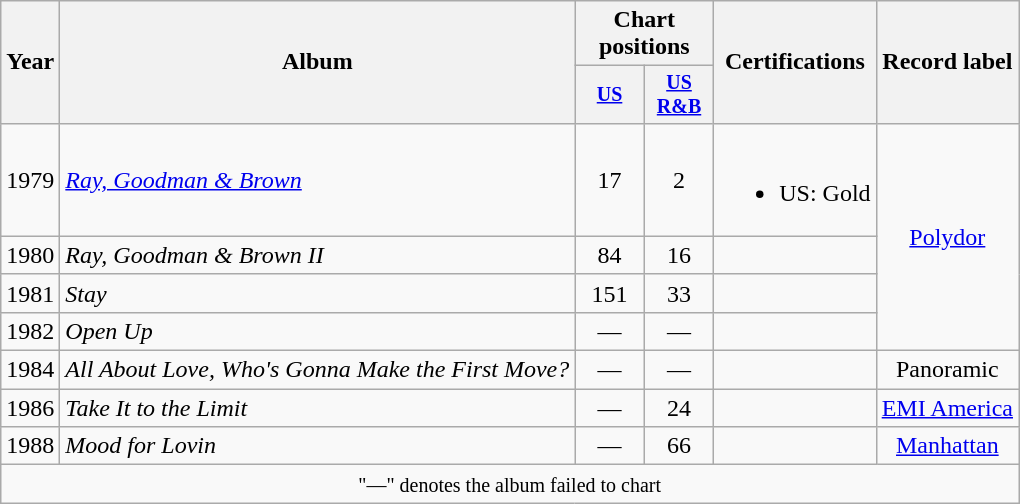<table class="wikitable" style="text-align:center;">
<tr>
<th rowspan="2">Year</th>
<th rowspan="2">Album</th>
<th colspan="2">Chart positions</th>
<th rowspan="2">Certifications</th>
<th rowspan="2">Record label</th>
</tr>
<tr style="font-size:smaller;">
<th style="width:40px;"><a href='#'>US</a><br></th>
<th style="width:40px;"><a href='#'>US R&B</a><br></th>
</tr>
<tr>
<td>1979</td>
<td style="text-align:left;"><em><a href='#'>Ray, Goodman & Brown</a></em></td>
<td>17</td>
<td>2</td>
<td><br><ul><li>US: Gold</li></ul></td>
<td rowspan="4"><a href='#'>Polydor</a></td>
</tr>
<tr>
<td>1980</td>
<td style="text-align:left;"><em>Ray, Goodman & Brown II</em></td>
<td>84</td>
<td>16</td>
<td></td>
</tr>
<tr>
<td>1981</td>
<td style="text-align:left;"><em>Stay</em></td>
<td>151</td>
<td>33</td>
<td></td>
</tr>
<tr>
<td>1982</td>
<td style="text-align:left;"><em>Open Up</em></td>
<td>—</td>
<td>—</td>
<td></td>
</tr>
<tr>
<td>1984</td>
<td style="text-align:left;"><em>All About Love, Who's Gonna Make the First Move?</em></td>
<td>—</td>
<td>—</td>
<td></td>
<td>Panoramic</td>
</tr>
<tr>
<td>1986</td>
<td style="text-align:left;"><em>Take It to the Limit</em></td>
<td>—</td>
<td>24</td>
<td></td>
<td><a href='#'>EMI America</a></td>
</tr>
<tr>
<td>1988</td>
<td style="text-align:left;"><em>Mood for Lovin<strong></td>
<td>—</td>
<td>66</td>
<td></td>
<td><a href='#'>Manhattan</a></td>
</tr>
<tr>
<td style="text-align:center;" colspan="6"><small>"—" denotes the album failed to chart</small></td>
</tr>
</table>
